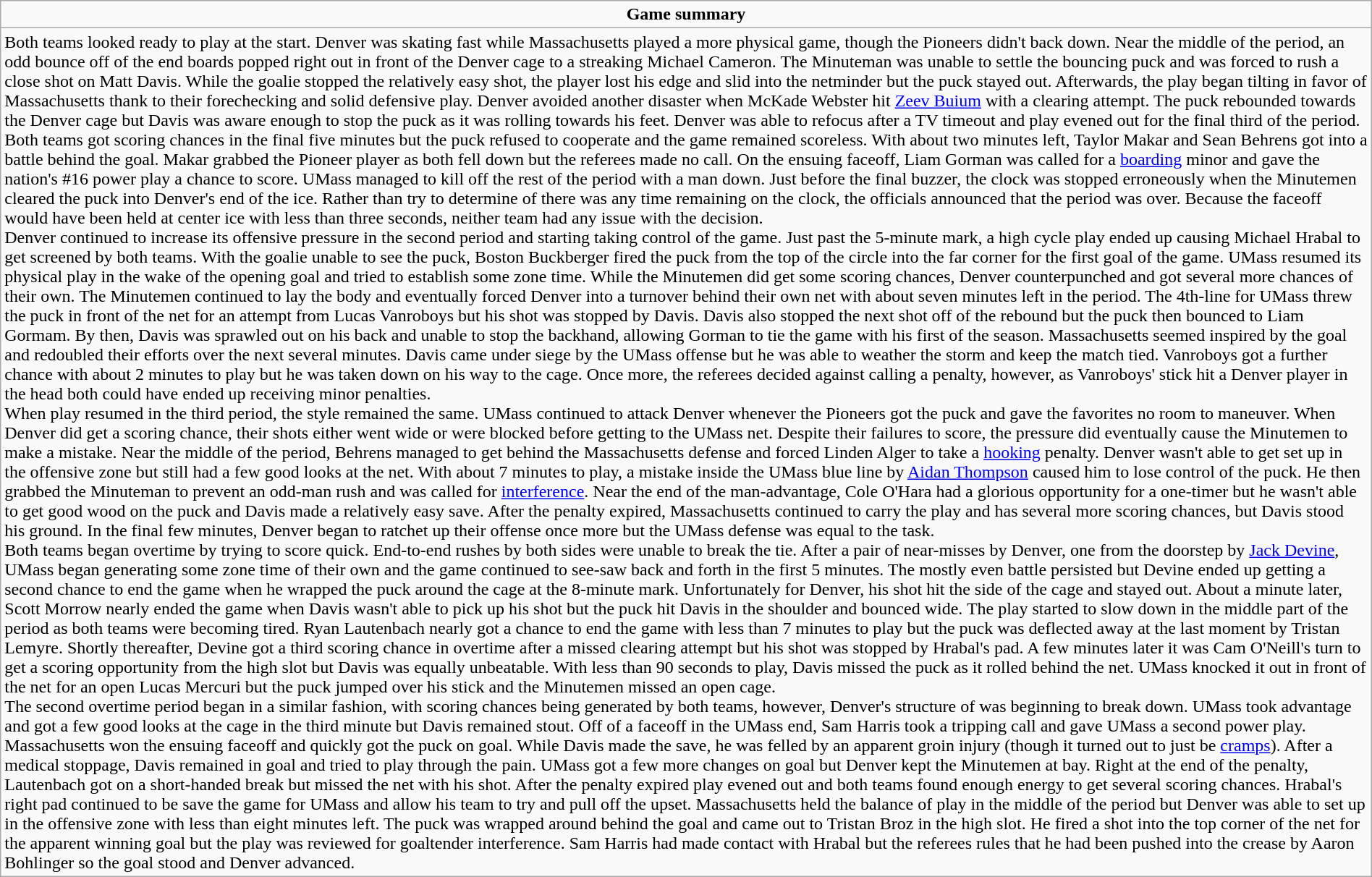<table role="presentation" class="wikitable mw-collapsible autocollapse" width=100%>
<tr>
<td align=center><strong>Game summary</strong></td>
</tr>
<tr>
<td>Both teams looked ready to play at the start. Denver was skating fast while Massachusetts played a more physical game, though the Pioneers didn't back down. Near the middle of the period, an odd bounce off of the end boards popped right out in front of the Denver cage to a streaking Michael Cameron. The Minuteman was unable to settle the bouncing puck and was forced to rush a close shot on Matt Davis. While the goalie stopped the relatively easy shot, the player lost his edge and slid into the netminder but the puck stayed out. Afterwards, the play began tilting in favor of Massachusetts thank to their forechecking and solid defensive play. Denver avoided another disaster when McKade Webster hit <a href='#'>Zeev Buium</a> with a clearing attempt. The puck rebounded towards the Denver cage but Davis was aware enough to stop the puck as it was rolling towards his feet. Denver was able to refocus after a TV timeout and play evened out for the final third of the period. Both teams got scoring chances in the final five minutes but the puck refused to cooperate and the game remained scoreless. With about two minutes left, Taylor Makar and Sean Behrens got into a battle behind the goal. Makar grabbed the Pioneer player as both fell down but the referees made no call. On the ensuing faceoff, Liam Gorman was called for a <a href='#'>boarding</a> minor and gave the nation's #16 power play a chance to score. UMass managed to kill off the rest of the period with a man down. Just before the final buzzer, the clock was stopped erroneously when the Minutemen cleared the puck into Denver's end of the ice. Rather than try to determine of there was any time remaining on the clock, the officials announced that the period was over. Because the faceoff would have been held at center ice with less than three seconds, neither team had any issue with the decision.<br>Denver continued to increase its offensive pressure in the second period and starting taking control of the game. Just past the 5-minute mark, a high cycle play ended up causing Michael Hrabal to get screened by both teams. With the goalie unable to see the puck, Boston Buckberger fired the puck from the top of the circle into the far corner for the first goal of the game. UMass resumed its physical play in the wake of the opening goal and tried to establish some zone time. While the Minutemen did get some scoring chances, Denver counterpunched and got several more chances of their own. The Minutemen continued to lay the body and eventually forced Denver into a turnover behind their own net with about seven minutes left in the period. The 4th-line for UMass threw the puck in front of the net for an attempt from Lucas Vanroboys but his shot was stopped by Davis. Davis also stopped the next shot off of the rebound but the puck then bounced to Liam Gormam. By then, Davis was sprawled out on his back and unable to stop the backhand, allowing Gorman to tie the game with his first of the season. Massachusetts seemed inspired by the goal and redoubled their efforts over the next several minutes. Davis came under siege by the UMass offense but he was able to weather the storm and keep the match tied. Vanroboys got a further chance with about 2 minutes to play but he was taken down on his way to the cage. Once more, the referees decided against calling a penalty, however, as Vanroboys' stick hit a Denver player in the head both could have ended up receiving minor penalties.<br>When play resumed in the third period, the style remained the same. UMass continued to attack Denver whenever the Pioneers got the puck and gave the favorites no room to maneuver. When Denver did get a scoring chance, their shots either went wide or were blocked before getting to the UMass net. Despite their failures to score, the pressure did eventually cause the Minutemen to make a mistake. Near the middle of the period, Behrens managed to get behind the Massachusetts defense and forced Linden Alger to take a <a href='#'>hooking</a> penalty. Denver wasn't able to get set up in the offensive zone but still had a few good looks at the net. With about 7 minutes to play, a mistake inside the UMass blue line by <a href='#'>Aidan Thompson</a> caused him to lose control of the puck. He then grabbed the Minuteman to prevent an odd-man rush and was called for <a href='#'>interference</a>. Near the end of the man-advantage, Cole O'Hara had a glorious opportunity for a one-timer but he wasn't able to get good wood on the puck and Davis made a relatively easy save. After the penalty expired, Massachusetts continued to carry the play and has several more scoring chances, but Davis stood his ground. In the final few minutes, Denver began to ratchet up their offense once more but the UMass defense was equal to the task.<br>Both teams began overtime by trying to score quick. End-to-end rushes by both sides were unable to break the tie. After a pair of near-misses by Denver, one from the doorstep by <a href='#'>Jack Devine</a>, UMass began generating some zone time of their own and the game continued to see-saw back and forth in the first 5 minutes. The mostly even battle persisted but Devine ended up getting a second chance to end the game when he wrapped the puck around the cage at the 8-minute mark. Unfortunately for Denver, his shot hit the side of the cage and stayed out. About a minute later, Scott Morrow nearly ended the game when Davis wasn't able to pick up his shot but the puck hit Davis in the shoulder and bounced wide. The play started to slow down in the middle part of the period as both teams were becoming tired. Ryan Lautenbach nearly got a chance to end the game with less than 7 minutes to play but the puck was deflected away at the last moment by Tristan Lemyre. Shortly thereafter, Devine got a third scoring chance in overtime after a missed clearing attempt but his shot was stopped by Hrabal's pad. A few minutes later it was Cam O'Neill's turn to get a scoring opportunity from the high slot but Davis was equally unbeatable. With less than 90 seconds to play, Davis missed the puck as it rolled behind the net. UMass knocked it out in front of the net for an open Lucas Mercuri but the puck jumped over his stick and the Minutemen missed an open cage.<br>The second overtime period began in a similar fashion, with scoring chances being generated by both teams, however, Denver's structure of was beginning to break down. UMass took advantage and got a few good looks at the cage in the third minute but Davis remained stout. Off of a faceoff in the UMass end, Sam Harris took a tripping call and gave UMass a second power play. Massachusetts won the ensuing faceoff and quickly got the puck on goal. While Davis made the save, he was felled by an apparent groin injury (though it turned out to just be <a href='#'>cramps</a>). After a medical stoppage, Davis remained in goal and tried to play through the pain. UMass got a few more changes on goal but Denver kept the Minutemen at bay. Right at the end of the penalty, Lautenbach got on a short-handed break but missed the net with his shot. After the penalty expired play evened out and both teams found enough energy to get several scoring chances. Hrabal's right pad continued to be save the game for UMass and allow his team to try and pull off the upset. Massachusetts held the balance of play in the middle of the period but Denver was able to set up in the offensive zone with less than eight minutes left. The puck was wrapped around behind the goal and came out to Tristan Broz in the high slot. He fired a shot into the top corner of the net for the apparent winning goal but the play was reviewed for goaltender interference. Sam Harris had made contact with Hrabal but the referees rules that he had been pushed into the crease by Aaron Bohlinger so the goal stood and Denver advanced.</td>
</tr>
</table>
